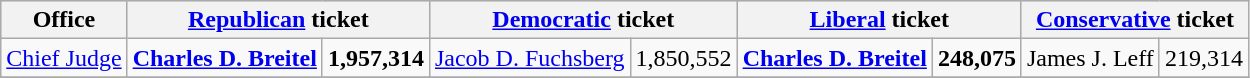<table class=wikitable>
<tr bgcolor=lightgrey>
<th>Office</th>
<th colspan="2" ><a href='#'>Republican</a> ticket</th>
<th colspan="2" ><a href='#'>Democratic</a> ticket</th>
<th colspan="2" ><a href='#'>Liberal</a> ticket</th>
<th colspan="2" ><a href='#'>Conservative</a> ticket</th>
</tr>
<tr>
<td><a href='#'>Chief Judge</a></td>
<td><strong><a href='#'>Charles D. Breitel</a></strong></td>
<td align="right"><strong>1,957,314</strong></td>
<td><a href='#'>Jacob D. Fuchsberg</a></td>
<td align="right">1,850,552</td>
<td><strong><a href='#'>Charles D. Breitel</a></strong></td>
<td align="right"><strong>248,075</strong></td>
<td>James J. Leff</td>
<td align="right">219,314</td>
</tr>
<tr>
</tr>
</table>
